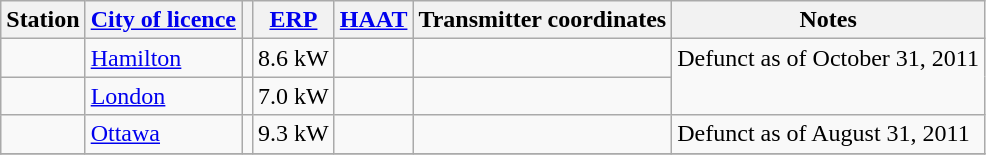<table class="wikitable">
<tr>
<th>Station</th>
<th><a href='#'>City of licence</a></th>
<th></th>
<th><a href='#'>ERP</a></th>
<th><a href='#'>HAAT</a></th>
<th>Transmitter coordinates</th>
<th>Notes</th>
</tr>
<tr style="vertical-align: top; text-align: left;">
<td></td>
<td><a href='#'>Hamilton</a></td>
<td></td>
<td>8.6 kW</td>
<td></td>
<td></td>
<td rowspan=2>Defunct as of October 31, 2011</td>
</tr>
<tr style="vertical-align: top; text-align: left;">
<td></td>
<td><a href='#'>London</a></td>
<td></td>
<td>7.0 kW</td>
<td></td>
<td></td>
</tr>
<tr style="vertical-align: top; text-align: left;">
<td></td>
<td><a href='#'>Ottawa</a></td>
<td></td>
<td>9.3 kW</td>
<td></td>
<td></td>
<td>Defunct as of August 31, 2011</td>
</tr>
<tr style="vertical-align: top; text-align: left;">
</tr>
</table>
